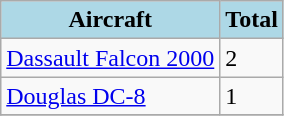<table class="wikitable">
<tr>
<th style="background-color:lightblue;">Aircraft</th>
<th style="background-color:lightblue;">Total</th>
</tr>
<tr>
<td><a href='#'>Dassault Falcon 2000</a></td>
<td>2</td>
</tr>
<tr>
<td><a href='#'>Douglas DC-8</a></td>
<td>1</td>
</tr>
<tr>
</tr>
</table>
